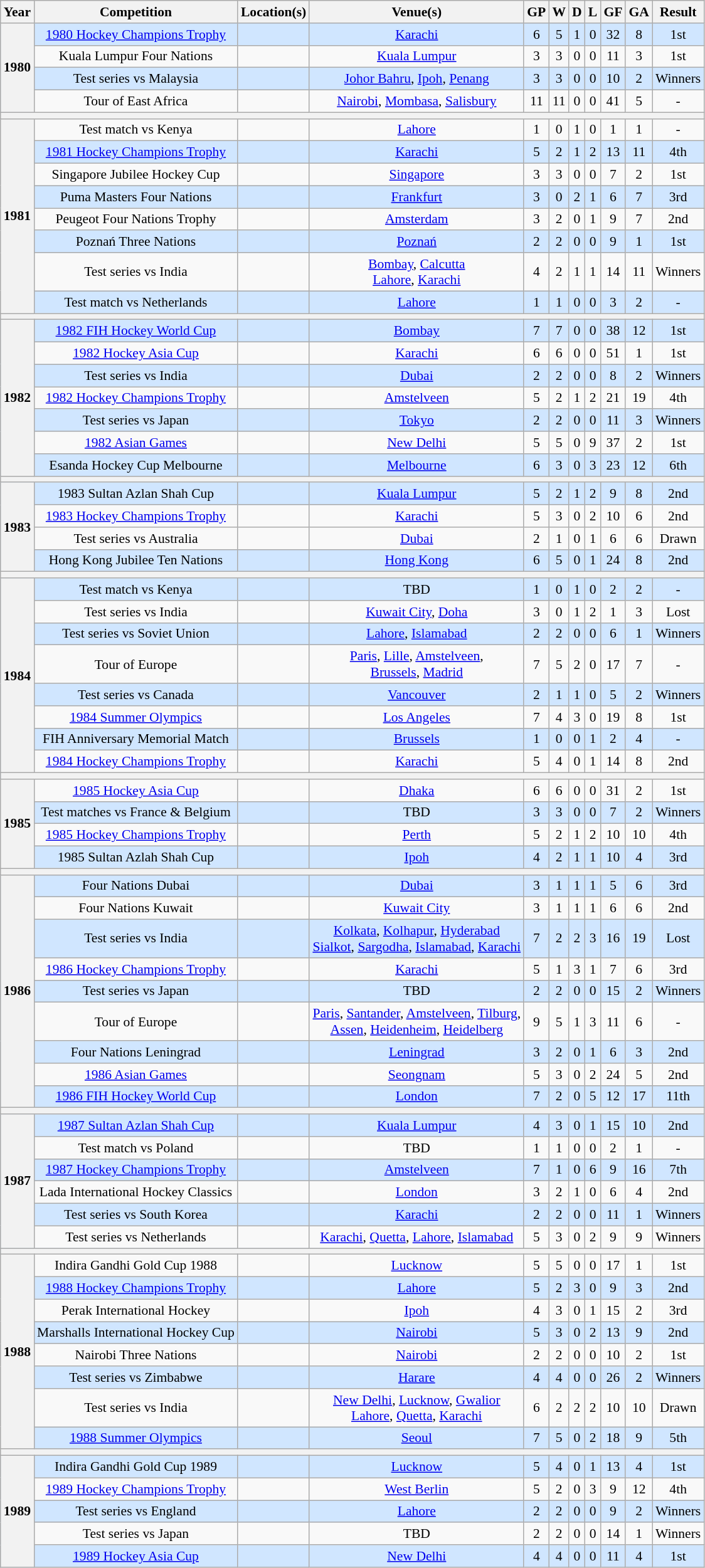<table class="wikitable" style="text-align:center; font-size:90%;">
<tr>
<th>Year</th>
<th>Competition</th>
<th>Location(s)</th>
<th>Venue(s)</th>
<th>GP</th>
<th>W</th>
<th>D</th>
<th>L</th>
<th>GF</th>
<th>GA</th>
<th>Result</th>
</tr>
<tr bgcolor="#D0E6FF">
<th rowspan="4">1980</th>
<td><a href='#'>1980 Hockey Champions Trophy</a></td>
<td></td>
<td><a href='#'>Karachi</a></td>
<td>6</td>
<td>5</td>
<td>1</td>
<td>0</td>
<td>32</td>
<td>8</td>
<td>1st</td>
</tr>
<tr bgcolor="">
<td>Kuala Lumpur Four Nations</td>
<td></td>
<td><a href='#'>Kuala Lumpur</a></td>
<td>3</td>
<td>3</td>
<td>0</td>
<td>0</td>
<td>11</td>
<td>3</td>
<td>1st</td>
</tr>
<tr bgcolor="#D0E6FF">
<td>Test series vs Malaysia</td>
<td></td>
<td><a href='#'>Johor Bahru</a>, <a href='#'>Ipoh</a>, <a href='#'>Penang</a></td>
<td>3</td>
<td>3</td>
<td>0</td>
<td>0</td>
<td>10</td>
<td>2</td>
<td>Winners</td>
</tr>
<tr bgcolor="">
<td>Tour of East Africa</td>
<td></td>
<td><a href='#'>Nairobi</a>, <a href='#'>Mombasa</a>, <a href='#'>Salisbury</a></td>
<td>11</td>
<td>11</td>
<td>0</td>
<td>0</td>
<td>41</td>
<td>5</td>
<td>-</td>
</tr>
<tr bgcolor="">
<th colspan="11"></th>
</tr>
<tr>
<th rowspan="8">1981</th>
<td>Test match vs Kenya</td>
<td></td>
<td><a href='#'>Lahore</a></td>
<td>1</td>
<td>0</td>
<td>1</td>
<td>0</td>
<td>1</td>
<td>1</td>
<td>-</td>
</tr>
<tr bgcolor="#D0E6FF">
<td><a href='#'>1981 Hockey Champions Trophy</a></td>
<td></td>
<td><a href='#'>Karachi</a></td>
<td>5</td>
<td>2</td>
<td>1</td>
<td>2</td>
<td>13</td>
<td>11</td>
<td>4th</td>
</tr>
<tr bgcolor="">
<td>Singapore Jubilee Hockey Cup</td>
<td></td>
<td><a href='#'>Singapore</a></td>
<td>3</td>
<td>3</td>
<td>0</td>
<td>0</td>
<td>7</td>
<td>2</td>
<td>1st</td>
</tr>
<tr bgcolor="#D0E6FF">
<td>Puma Masters Four Nations</td>
<td></td>
<td><a href='#'>Frankfurt</a></td>
<td>3</td>
<td>0</td>
<td>2</td>
<td>1</td>
<td>6</td>
<td>7</td>
<td>3rd</td>
</tr>
<tr bgcolor="">
<td>Peugeot Four Nations Trophy</td>
<td></td>
<td><a href='#'>Amsterdam</a></td>
<td>3</td>
<td>2</td>
<td>0</td>
<td>1</td>
<td>9</td>
<td>7</td>
<td>2nd</td>
</tr>
<tr bgcolor="#D0E6FF">
<td>Poznań Three Nations</td>
<td></td>
<td><a href='#'>Poznań</a></td>
<td>2</td>
<td>2</td>
<td>0</td>
<td>0</td>
<td>9</td>
<td>1</td>
<td>1st</td>
</tr>
<tr bgcolor="">
<td>Test series vs India</td>
<td></td>
<td><a href='#'>Bombay</a>, <a href='#'>Calcutta</a><br><a href='#'>Lahore</a>, <a href='#'>Karachi</a></td>
<td>4</td>
<td>2</td>
<td>1</td>
<td>1</td>
<td>14</td>
<td>11</td>
<td>Winners</td>
</tr>
<tr bgcolor="#D0E6FF">
<td>Test match vs Netherlands</td>
<td></td>
<td><a href='#'>Lahore</a></td>
<td>1</td>
<td>1</td>
<td>0</td>
<td>0</td>
<td>3</td>
<td>2</td>
<td>-</td>
</tr>
<tr>
<th colspan="11"></th>
</tr>
<tr bgcolor="#D0E6FF">
<th rowspan="7">1982</th>
<td><a href='#'>1982 FIH Hockey World Cup</a></td>
<td></td>
<td><a href='#'>Bombay</a></td>
<td>7</td>
<td>7</td>
<td>0</td>
<td>0</td>
<td>38</td>
<td>12</td>
<td>1st</td>
</tr>
<tr bgcolor="">
<td><a href='#'>1982 Hockey Asia Cup</a></td>
<td></td>
<td><a href='#'>Karachi</a></td>
<td>6</td>
<td>6</td>
<td>0</td>
<td>0</td>
<td>51</td>
<td>1</td>
<td>1st</td>
</tr>
<tr bgcolor="#D0E6FF">
<td>Test series vs India</td>
<td></td>
<td><a href='#'>Dubai</a></td>
<td>2</td>
<td>2</td>
<td>0</td>
<td>0</td>
<td>8</td>
<td>2</td>
<td>Winners</td>
</tr>
<tr bgcolor="">
<td><a href='#'>1982 Hockey Champions Trophy</a></td>
<td></td>
<td><a href='#'>Amstelveen</a></td>
<td>5</td>
<td>2</td>
<td>1</td>
<td>2</td>
<td>21</td>
<td>19</td>
<td>4th</td>
</tr>
<tr bgcolor="#D0E6FF">
<td>Test series vs Japan</td>
<td></td>
<td><a href='#'>Tokyo</a></td>
<td>2</td>
<td>2</td>
<td>0</td>
<td>0</td>
<td>11</td>
<td>3</td>
<td>Winners</td>
</tr>
<tr bgcolor="">
<td><a href='#'>1982 Asian Games</a></td>
<td></td>
<td><a href='#'>New Delhi</a></td>
<td>5</td>
<td>5</td>
<td>0</td>
<td>9</td>
<td>37</td>
<td>2</td>
<td>1st</td>
</tr>
<tr bgcolor="#D0E6FF">
<td>Esanda Hockey Cup Melbourne</td>
<td></td>
<td><a href='#'>Melbourne</a></td>
<td>6</td>
<td>3</td>
<td>0</td>
<td>3</td>
<td>23</td>
<td>12</td>
<td>6th</td>
</tr>
<tr bgcolor="">
<th colspan="11"></th>
</tr>
<tr bgcolor="#D0E6FF">
<th rowspan="4">1983</th>
<td>1983 Sultan Azlan Shah Cup</td>
<td></td>
<td><a href='#'>Kuala Lumpur</a></td>
<td>5</td>
<td>2</td>
<td>1</td>
<td>2</td>
<td>9</td>
<td>8</td>
<td>2nd</td>
</tr>
<tr bgcolor="">
<td><a href='#'>1983 Hockey Champions Trophy</a></td>
<td></td>
<td><a href='#'>Karachi</a></td>
<td>5</td>
<td>3</td>
<td>0</td>
<td>2</td>
<td>10</td>
<td>6</td>
<td>2nd</td>
</tr>
<tr>
<td>Test series vs Australia</td>
<td></td>
<td><a href='#'>Dubai</a></td>
<td>2</td>
<td>1</td>
<td>0</td>
<td>1</td>
<td>6</td>
<td>6</td>
<td>Drawn</td>
</tr>
<tr bgcolor="#D0E6FF">
<td>Hong Kong Jubilee Ten Nations</td>
<td></td>
<td><a href='#'>Hong Kong</a></td>
<td>6</td>
<td>5</td>
<td>0</td>
<td>1</td>
<td>24</td>
<td>8</td>
<td>2nd</td>
</tr>
<tr bgcolor="">
<th colspan="11"></th>
</tr>
<tr bgcolor="#D0E6FF">
<th rowspan="8">1984</th>
<td>Test match vs Kenya</td>
<td></td>
<td>TBD</td>
<td>1</td>
<td>0</td>
<td>1</td>
<td>0</td>
<td>2</td>
<td>2</td>
<td>-</td>
</tr>
<tr bgcolor="">
<td>Test series vs India</td>
<td></td>
<td><a href='#'>Kuwait City</a>, <a href='#'>Doha</a></td>
<td>3</td>
<td>0</td>
<td>1</td>
<td>2</td>
<td>1</td>
<td>3</td>
<td>Lost</td>
</tr>
<tr bgcolor="#D0E6FF">
<td>Test series vs Soviet Union</td>
<td></td>
<td><a href='#'>Lahore</a>, <a href='#'>Islamabad</a></td>
<td>2</td>
<td>2</td>
<td>0</td>
<td>0</td>
<td>6</td>
<td>1</td>
<td>Winners</td>
</tr>
<tr bgcolor="">
<td>Tour of Europe</td>
<td></td>
<td><a href='#'>Paris</a>, <a href='#'>Lille</a>, <a href='#'>Amstelveen</a>,<br><a href='#'>Brussels</a>, <a href='#'>Madrid</a></td>
<td>7</td>
<td>5</td>
<td>2</td>
<td>0</td>
<td>17</td>
<td>7</td>
<td>-</td>
</tr>
<tr bgcolor="#D0E6FF">
<td>Test series vs Canada</td>
<td></td>
<td><a href='#'>Vancouver</a></td>
<td>2</td>
<td>1</td>
<td>1</td>
<td>0</td>
<td>5</td>
<td>2</td>
<td>Winners</td>
</tr>
<tr bgcolor="">
<td><a href='#'>1984 Summer Olympics</a></td>
<td></td>
<td><a href='#'>Los Angeles</a></td>
<td>7</td>
<td>4</td>
<td>3</td>
<td>0</td>
<td>19</td>
<td>8</td>
<td>1st</td>
</tr>
<tr bgcolor="#D0E6FF">
<td>FIH Anniversary Memorial Match</td>
<td></td>
<td><a href='#'>Brussels</a></td>
<td>1</td>
<td>0</td>
<td>0</td>
<td>1</td>
<td>2</td>
<td>4</td>
<td>-</td>
</tr>
<tr bgcolor="">
<td><a href='#'>1984 Hockey Champions Trophy</a></td>
<td></td>
<td><a href='#'>Karachi</a></td>
<td>5</td>
<td>4</td>
<td>0</td>
<td>1</td>
<td>14</td>
<td>8</td>
<td>2nd</td>
</tr>
<tr bgcolor="#D0E6FF">
<th colspan="11"></th>
</tr>
<tr bgcolor="">
<th rowspan="4">1985</th>
<td><a href='#'>1985 Hockey Asia Cup</a></td>
<td></td>
<td><a href='#'>Dhaka</a></td>
<td>6</td>
<td>6</td>
<td>0</td>
<td>0</td>
<td>31</td>
<td>2</td>
<td>1st</td>
</tr>
<tr bgcolor="#D0E6FF">
<td>Test matches vs France & Belgium</td>
<td></td>
<td>TBD</td>
<td>3</td>
<td>3</td>
<td>0</td>
<td>0</td>
<td>7</td>
<td>2</td>
<td>Winners</td>
</tr>
<tr bgcolor="">
<td><a href='#'>1985 Hockey Champions Trophy</a></td>
<td></td>
<td><a href='#'>Perth</a></td>
<td>5</td>
<td>2</td>
<td>1</td>
<td>2</td>
<td>10</td>
<td>10</td>
<td>4th</td>
</tr>
<tr bgcolor="#D0E6FF">
<td>1985 Sultan Azlah Shah Cup</td>
<td></td>
<td><a href='#'>Ipoh</a></td>
<td>4</td>
<td>2</td>
<td>1</td>
<td>1</td>
<td>10</td>
<td>4</td>
<td>3rd</td>
</tr>
<tr bgcolor="">
<th colspan="11"></th>
</tr>
<tr bgcolor="#D0E6FF">
<th rowspan="9">1986</th>
<td>Four Nations Dubai</td>
<td></td>
<td><a href='#'>Dubai</a></td>
<td>3</td>
<td>1</td>
<td>1</td>
<td>1</td>
<td>5</td>
<td>6</td>
<td>3rd</td>
</tr>
<tr bgcolor="">
<td>Four Nations Kuwait</td>
<td></td>
<td><a href='#'>Kuwait City</a></td>
<td>3</td>
<td>1</td>
<td>1</td>
<td>1</td>
<td>6</td>
<td>6</td>
<td>2nd</td>
</tr>
<tr bgcolor="#D0E6FF">
<td>Test series vs India</td>
<td></td>
<td><a href='#'>Kolkata</a>, <a href='#'>Kolhapur</a>, <a href='#'>Hyderabad</a><br><a href='#'>Sialkot</a>, <a href='#'>Sargodha</a>, <a href='#'>Islamabad</a>, <a href='#'>Karachi</a></td>
<td>7</td>
<td>2</td>
<td>2</td>
<td>3</td>
<td>16</td>
<td>19</td>
<td>Lost</td>
</tr>
<tr bgcolor="">
<td><a href='#'>1986 Hockey Champions Trophy</a></td>
<td></td>
<td><a href='#'>Karachi</a></td>
<td>5</td>
<td>1</td>
<td>3</td>
<td>1</td>
<td>7</td>
<td>6</td>
<td>3rd</td>
</tr>
<tr bgcolor="#D0E6FF">
<td>Test series vs Japan</td>
<td></td>
<td>TBD</td>
<td>2</td>
<td>2</td>
<td>0</td>
<td>0</td>
<td>15</td>
<td>2</td>
<td>Winners</td>
</tr>
<tr bgcolor="">
<td>Tour of Europe</td>
<td></td>
<td><a href='#'>Paris</a>, <a href='#'>Santander</a>, <a href='#'>Amstelveen</a>, <a href='#'>Tilburg</a>,<br><a href='#'>Assen</a>, <a href='#'>Heidenheim</a>, <a href='#'>Heidelberg</a></td>
<td>9</td>
<td>5</td>
<td>1</td>
<td>3</td>
<td>11</td>
<td>6</td>
<td>-</td>
</tr>
<tr bgcolor="#D0E6FF">
<td>Four Nations Leningrad</td>
<td></td>
<td><a href='#'>Leningrad</a></td>
<td>3</td>
<td>2</td>
<td>0</td>
<td>1</td>
<td>6</td>
<td>3</td>
<td>2nd</td>
</tr>
<tr bgcolor="">
<td><a href='#'>1986 Asian Games</a></td>
<td></td>
<td><a href='#'>Seongnam</a></td>
<td>5</td>
<td>3</td>
<td>0</td>
<td>2</td>
<td>24</td>
<td>5</td>
<td>2nd</td>
</tr>
<tr bgcolor="#D0E6FF">
<td><a href='#'>1986 FIH Hockey World Cup</a></td>
<td></td>
<td><a href='#'>London</a></td>
<td>7</td>
<td>2</td>
<td>0</td>
<td>5</td>
<td>12</td>
<td>17</td>
<td>11th</td>
</tr>
<tr bgcolor="">
<th colspan="11"></th>
</tr>
<tr bgcolor="#D0E6FF">
<th rowspan="6">1987</th>
<td><a href='#'>1987 Sultan Azlan Shah Cup</a></td>
<td></td>
<td><a href='#'>Kuala Lumpur</a></td>
<td>4</td>
<td>3</td>
<td>0</td>
<td>1</td>
<td>15</td>
<td>10</td>
<td>2nd</td>
</tr>
<tr bgcolor="">
<td>Test match vs Poland</td>
<td></td>
<td>TBD</td>
<td>1</td>
<td>1</td>
<td>0</td>
<td>0</td>
<td>2</td>
<td>1</td>
<td>-</td>
</tr>
<tr bgcolor="#D0E6FF">
<td><a href='#'>1987 Hockey Champions Trophy</a></td>
<td></td>
<td><a href='#'>Amstelveen</a></td>
<td>7</td>
<td>1</td>
<td>0</td>
<td>6</td>
<td>9</td>
<td>16</td>
<td>7th</td>
</tr>
<tr bgcolor="">
<td>Lada International Hockey Classics</td>
<td></td>
<td><a href='#'>London</a></td>
<td>3</td>
<td>2</td>
<td>1</td>
<td>0</td>
<td>6</td>
<td>4</td>
<td>2nd</td>
</tr>
<tr bgcolor="#D0E6FF">
<td>Test series vs South Korea</td>
<td></td>
<td><a href='#'>Karachi</a></td>
<td>2</td>
<td>2</td>
<td>0</td>
<td>0</td>
<td>11</td>
<td>1</td>
<td>Winners</td>
</tr>
<tr bgcolor="">
<td>Test series vs Netherlands</td>
<td></td>
<td><a href='#'>Karachi</a>, <a href='#'>Quetta</a>, <a href='#'>Lahore</a>, <a href='#'>Islamabad</a></td>
<td>5</td>
<td>3</td>
<td>0</td>
<td>2</td>
<td>9</td>
<td>9</td>
<td>Winners</td>
</tr>
<tr bgcolor="#D0E6FF">
<th colspan="11"></th>
</tr>
<tr bgcolor="">
<th rowspan="8">1988</th>
<td>Indira Gandhi Gold Cup 1988</td>
<td></td>
<td><a href='#'>Lucknow</a></td>
<td>5</td>
<td>5</td>
<td>0</td>
<td>0</td>
<td>17</td>
<td>1</td>
<td>1st</td>
</tr>
<tr bgcolor="#D0E6FF">
<td><a href='#'>1988 Hockey Champions Trophy</a></td>
<td></td>
<td><a href='#'>Lahore</a></td>
<td>5</td>
<td>2</td>
<td>3</td>
<td>0</td>
<td>9</td>
<td>3</td>
<td>2nd</td>
</tr>
<tr bgcolor="">
<td>Perak International Hockey</td>
<td></td>
<td><a href='#'>Ipoh</a></td>
<td>4</td>
<td>3</td>
<td>0</td>
<td>1</td>
<td>15</td>
<td>2</td>
<td>3rd</td>
</tr>
<tr bgcolor="#D0E6FF">
<td>Marshalls International Hockey Cup</td>
<td></td>
<td><a href='#'>Nairobi</a></td>
<td>5</td>
<td>3</td>
<td>0</td>
<td>2</td>
<td>13</td>
<td>9</td>
<td>2nd</td>
</tr>
<tr bgcolor="">
<td>Nairobi Three Nations</td>
<td></td>
<td><a href='#'>Nairobi</a></td>
<td>2</td>
<td>2</td>
<td>0</td>
<td>0</td>
<td>10</td>
<td>2</td>
<td>1st</td>
</tr>
<tr bgcolor="#D0E6FF">
<td>Test series vs Zimbabwe</td>
<td></td>
<td><a href='#'>Harare</a></td>
<td>4</td>
<td>4</td>
<td>0</td>
<td>0</td>
<td>26</td>
<td>2</td>
<td>Winners</td>
</tr>
<tr bgcolor="">
<td>Test series vs India</td>
<td></td>
<td><a href='#'>New Delhi</a>, <a href='#'>Lucknow</a>, <a href='#'>Gwalior</a><br><a href='#'>Lahore</a>, <a href='#'>Quetta</a>, <a href='#'>Karachi</a></td>
<td>6</td>
<td>2</td>
<td>2</td>
<td>2</td>
<td>10</td>
<td>10</td>
<td>Drawn</td>
</tr>
<tr bgcolor="#D0E6FF">
<td><a href='#'>1988 Summer Olympics</a></td>
<td></td>
<td><a href='#'>Seoul</a></td>
<td>7</td>
<td>5</td>
<td>0</td>
<td>2</td>
<td>18</td>
<td>9</td>
<td>5th</td>
</tr>
<tr bgcolor="">
<th colspan="11"></th>
</tr>
<tr bgcolor="#D0E6FF">
<th rowspan="5">1989</th>
<td>Indira Gandhi Gold Cup 1989</td>
<td></td>
<td><a href='#'>Lucknow</a></td>
<td>5</td>
<td>4</td>
<td>0</td>
<td>1</td>
<td>13</td>
<td>4</td>
<td>1st</td>
</tr>
<tr bgcolor="">
<td><a href='#'>1989 Hockey Champions Trophy</a></td>
<td></td>
<td><a href='#'>West Berlin</a></td>
<td>5</td>
<td>2</td>
<td>0</td>
<td>3</td>
<td>9</td>
<td>12</td>
<td>4th</td>
</tr>
<tr bgcolor="#D0E6FF">
<td>Test series vs England</td>
<td></td>
<td><a href='#'>Lahore</a></td>
<td>2</td>
<td>2</td>
<td>0</td>
<td>0</td>
<td>9</td>
<td>2</td>
<td>Winners</td>
</tr>
<tr bgcolor="">
<td>Test series vs Japan</td>
<td></td>
<td>TBD</td>
<td>2</td>
<td>2</td>
<td>0</td>
<td>0</td>
<td>14</td>
<td>1</td>
<td>Winners</td>
</tr>
<tr bgcolor="#D0E6FF">
<td><a href='#'>1989 Hockey Asia Cup</a></td>
<td></td>
<td><a href='#'>New Delhi</a></td>
<td>4</td>
<td>4</td>
<td>0</td>
<td>0</td>
<td>11</td>
<td>4</td>
<td>1st</td>
</tr>
</table>
